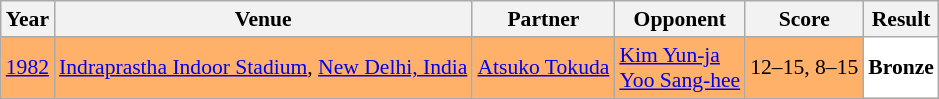<table class="sortable wikitable" style="font-size: 90%;">
<tr>
<th>Year</th>
<th>Venue</th>
<th>Partner</th>
<th>Opponent</th>
<th>Score</th>
<th>Result</th>
</tr>
<tr style="background:#FFB069">
<td align="center"><a href='#'>1982</a></td>
<td align="left"><a href='#'>Indraprastha Indoor Stadium</a>, <a href='#'>New Delhi, India</a></td>
<td align="left"> <a href='#'>Atsuko Tokuda</a></td>
<td align="left"> <a href='#'>Kim Yun-ja</a> <br>  <a href='#'>Yoo Sang-hee</a></td>
<td align="left">12–15, 8–15</td>
<td style="text-align:left; background:white"> <strong>Bronze</strong></td>
</tr>
</table>
